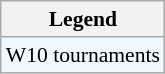<table class="wikitable" style="font-size:90%">
<tr>
<th>Legend</th>
</tr>
<tr style="background:#f0f8ff;">
<td>W10 tournaments</td>
</tr>
</table>
